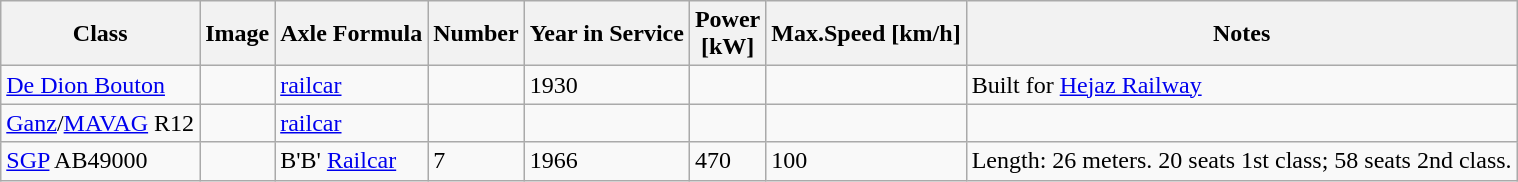<table class="wikitable">
<tr>
<th align=center>Class</th>
<th align=center>Image</th>
<th align=center>Axle Formula</th>
<th align=center>Number</th>
<th align=center>Year in Service</th>
<th align=center>Power<br>[kW]</th>
<th align=center>Max.Speed [km/h]</th>
<th align=center>Notes</th>
</tr>
<tr>
<td><a href='#'>De Dion Bouton</a></td>
<td></td>
<td><a href='#'>railcar</a></td>
<td></td>
<td>1930</td>
<td></td>
<td></td>
<td>Built for <a href='#'>Hejaz Railway</a></td>
</tr>
<tr>
<td><a href='#'>Ganz</a>/<a href='#'>MAVAG</a> R12</td>
<td></td>
<td><a href='#'>railcar</a></td>
<td></td>
<td></td>
<td></td>
<td></td>
<td></td>
</tr>
<tr>
<td><a href='#'>SGP</a> AB49000</td>
<td></td>
<td>B'B' <a href='#'>Railcar</a></td>
<td>7</td>
<td>1966</td>
<td>470</td>
<td>100</td>
<td>Length: 26 meters. 20 seats 1st class; 58 seats 2nd class.</td>
</tr>
</table>
